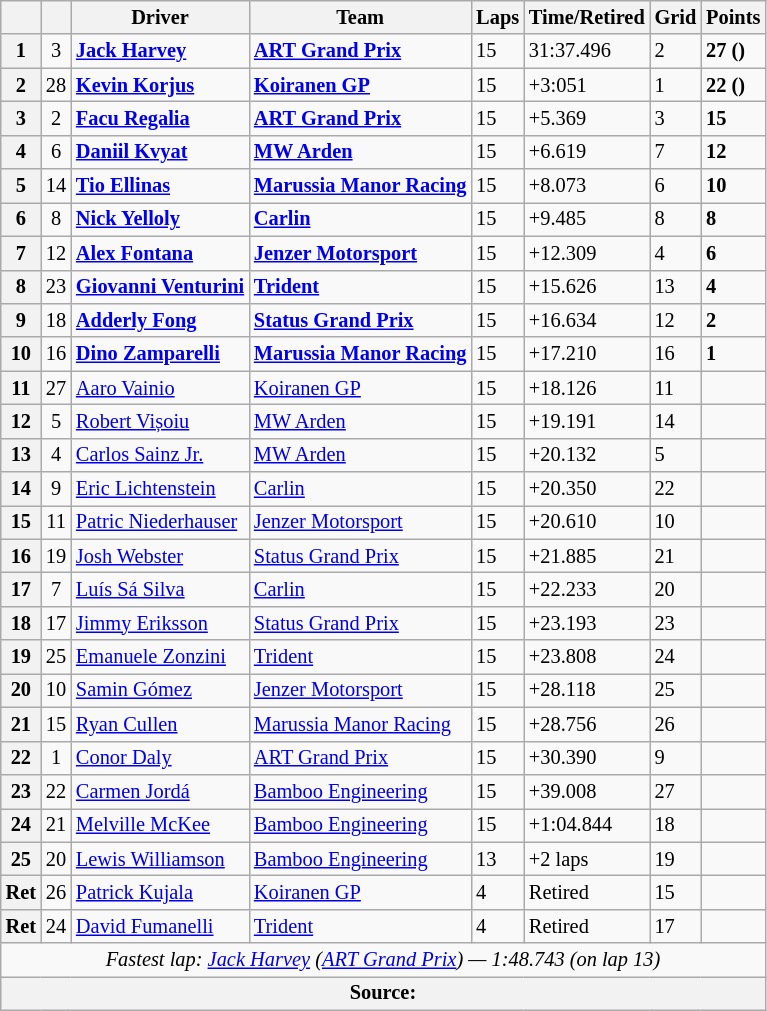<table class="wikitable" style="font-size:85%">
<tr>
<th></th>
<th></th>
<th>Driver</th>
<th>Team</th>
<th>Laps</th>
<th>Time/Retired</th>
<th>Grid</th>
<th>Points</th>
</tr>
<tr>
<th>1</th>
<td align="center">3</td>
<td> <strong><a href='#'>Jack Harvey</a></strong></td>
<td><strong><a href='#'>ART Grand Prix</a></strong></td>
<td>15</td>
<td>31:37.496</td>
<td>2</td>
<td><strong>27 ()</strong></td>
</tr>
<tr>
<th>2</th>
<td align="center">28</td>
<td> <strong><a href='#'>Kevin Korjus</a></strong></td>
<td><strong><a href='#'>Koiranen GP</a></strong></td>
<td>15</td>
<td>+3:051</td>
<td>1</td>
<td><strong>22 ()</strong></td>
</tr>
<tr>
<th>3</th>
<td align="center">2</td>
<td> <strong><a href='#'>Facu Regalia</a></strong></td>
<td><strong><a href='#'>ART Grand Prix</a></strong></td>
<td>15</td>
<td>+5.369</td>
<td>3</td>
<td><strong>15</strong></td>
</tr>
<tr>
<th>4</th>
<td align="center">6</td>
<td> <strong><a href='#'>Daniil Kvyat</a></strong></td>
<td><strong><a href='#'>MW Arden</a></strong></td>
<td>15</td>
<td>+6.619</td>
<td>7</td>
<td><strong>12</strong></td>
</tr>
<tr>
<th>5</th>
<td align="center">14</td>
<td> <strong><a href='#'>Tio Ellinas</a></strong></td>
<td><strong><a href='#'>Marussia Manor Racing</a></strong></td>
<td>15</td>
<td>+8.073</td>
<td>6</td>
<td><strong>10</strong></td>
</tr>
<tr>
<th>6</th>
<td align="center">8</td>
<td> <strong><a href='#'>Nick Yelloly</a></strong></td>
<td><strong><a href='#'>Carlin</a></strong></td>
<td>15</td>
<td>+9.485</td>
<td>8</td>
<td><strong>8</strong></td>
</tr>
<tr>
<th>7</th>
<td align="center">12</td>
<td> <strong><a href='#'>Alex Fontana</a></strong></td>
<td><strong><a href='#'>Jenzer Motorsport</a></strong></td>
<td>15</td>
<td>+12.309</td>
<td>4</td>
<td><strong>6</strong></td>
</tr>
<tr>
<th>8</th>
<td align="center">23</td>
<td> <strong><a href='#'>Giovanni Venturini</a></strong></td>
<td><strong><a href='#'>Trident</a></strong></td>
<td>15</td>
<td>+15.626</td>
<td>13</td>
<td><strong>4</strong></td>
</tr>
<tr>
<th>9</th>
<td align="center">18</td>
<td> <strong><a href='#'>Adderly Fong</a></strong></td>
<td><strong><a href='#'>Status Grand Prix</a></strong></td>
<td>15</td>
<td>+16.634</td>
<td>12</td>
<td><strong>2</strong></td>
</tr>
<tr>
<th>10</th>
<td align="center">16</td>
<td> <strong><a href='#'>Dino Zamparelli</a></strong></td>
<td><strong><a href='#'>Marussia Manor Racing</a></strong></td>
<td>15</td>
<td>+17.210</td>
<td>16</td>
<td><strong>1</strong></td>
</tr>
<tr>
<th>11</th>
<td align="center">27</td>
<td> <a href='#'>Aaro Vainio</a></td>
<td><a href='#'>Koiranen GP</a></td>
<td>15</td>
<td>+18.126</td>
<td>11</td>
<td></td>
</tr>
<tr>
<th>12</th>
<td align="center">5</td>
<td> <a href='#'>Robert Vișoiu</a></td>
<td><a href='#'>MW Arden</a></td>
<td>15</td>
<td>+19.191</td>
<td>14</td>
<td></td>
</tr>
<tr>
<th>13</th>
<td align="center">4</td>
<td> <a href='#'>Carlos Sainz Jr.</a></td>
<td><a href='#'>MW Arden</a></td>
<td>15</td>
<td>+20.132</td>
<td>5</td>
<td></td>
</tr>
<tr>
<th>14</th>
<td align="center">9</td>
<td> <a href='#'>Eric Lichtenstein</a></td>
<td><a href='#'>Carlin</a></td>
<td>15</td>
<td>+20.350</td>
<td>22</td>
<td></td>
</tr>
<tr>
<th>15</th>
<td align="center">11</td>
<td> <a href='#'>Patric Niederhauser</a></td>
<td><a href='#'>Jenzer Motorsport</a></td>
<td>15</td>
<td>+20.610</td>
<td>10</td>
<td></td>
</tr>
<tr>
<th>16</th>
<td align="center">19</td>
<td> <a href='#'>Josh Webster</a></td>
<td><a href='#'>Status Grand Prix</a></td>
<td>15</td>
<td>+21.885</td>
<td>21</td>
<td></td>
</tr>
<tr>
<th>17</th>
<td align="center">7</td>
<td> <a href='#'>Luís Sá Silva</a></td>
<td><a href='#'>Carlin</a></td>
<td>15</td>
<td>+22.233</td>
<td>20</td>
<td></td>
</tr>
<tr>
<th>18</th>
<td align="center">17</td>
<td> <a href='#'>Jimmy Eriksson</a></td>
<td><a href='#'>Status Grand Prix</a></td>
<td>15</td>
<td>+23.193</td>
<td>23</td>
<td></td>
</tr>
<tr>
<th>19</th>
<td align="center">25</td>
<td> <a href='#'>Emanuele Zonzini</a></td>
<td><a href='#'>Trident</a></td>
<td>15</td>
<td>+23.808</td>
<td>24</td>
<td></td>
</tr>
<tr>
<th>20</th>
<td align="center">10</td>
<td> <a href='#'>Samin Gómez</a></td>
<td><a href='#'>Jenzer Motorsport</a></td>
<td>15</td>
<td>+28.118</td>
<td>25</td>
<td></td>
</tr>
<tr>
<th>21</th>
<td align="center">15</td>
<td> <a href='#'>Ryan Cullen</a></td>
<td><a href='#'>Marussia Manor Racing</a></td>
<td>15</td>
<td>+28.756</td>
<td>26</td>
<td></td>
</tr>
<tr>
<th>22</th>
<td align="center">1</td>
<td> <a href='#'>Conor Daly</a></td>
<td><a href='#'>ART Grand Prix</a></td>
<td>15</td>
<td>+30.390</td>
<td>9</td>
<td></td>
</tr>
<tr>
<th>23</th>
<td align="center">22</td>
<td> <a href='#'>Carmen Jordá</a></td>
<td><a href='#'>Bamboo Engineering</a></td>
<td>15</td>
<td>+39.008</td>
<td>27</td>
<td></td>
</tr>
<tr>
<th>24</th>
<td align="center">21</td>
<td> <a href='#'>Melville McKee</a></td>
<td><a href='#'>Bamboo Engineering</a></td>
<td>15</td>
<td>+1:04.844 </td>
<td>18</td>
<td></td>
</tr>
<tr>
<th>25</th>
<td align="center">20</td>
<td> <a href='#'>Lewis Williamson</a></td>
<td><a href='#'>Bamboo Engineering</a></td>
<td>13</td>
<td>+2 laps</td>
<td>19</td>
<td></td>
</tr>
<tr>
<th>Ret</th>
<td align="center">26</td>
<td> <a href='#'>Patrick Kujala</a></td>
<td><a href='#'>Koiranen GP</a></td>
<td>4</td>
<td>Retired</td>
<td>15</td>
<td></td>
</tr>
<tr>
<th>Ret</th>
<td align="center">24</td>
<td> <a href='#'>David Fumanelli</a></td>
<td><a href='#'>Trident</a></td>
<td>4</td>
<td>Retired</td>
<td>17</td>
</tr>
<tr>
<td colspan="8" align="center"><em>Fastest lap: <a href='#'>Jack Harvey</a> (<a href='#'>ART Grand Prix</a>) — 1:48.743 (on lap 13)</em></td>
</tr>
<tr>
<th colspan="8">Source:</th>
</tr>
</table>
